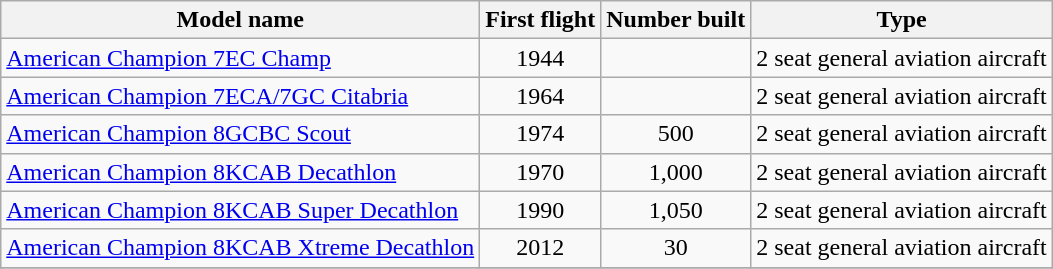<table class="wikitable sortable">
<tr>
<th>Model name</th>
<th>First flight</th>
<th>Number built</th>
<th>Type</th>
</tr>
<tr>
<td align=left><a href='#'>American Champion 7EC Champ</a></td>
<td align=center>1944</td>
<td align=center></td>
<td align=left>2 seat general aviation aircraft</td>
</tr>
<tr>
<td align=left><a href='#'>American Champion 7ECA/7GC Citabria</a></td>
<td align=center>1964</td>
<td align=center></td>
<td align=left>2 seat general aviation aircraft</td>
</tr>
<tr>
<td align=left><a href='#'>American Champion 8GCBC Scout</a></td>
<td align=center>1974</td>
<td align=center>500</td>
<td align=left>2 seat general aviation aircraft</td>
</tr>
<tr>
<td align=left><a href='#'>American Champion 8KCAB Decathlon</a></td>
<td align=center>1970</td>
<td align=center>1,000</td>
<td align=left>2 seat general aviation aircraft</td>
</tr>
<tr>
<td align=left><a href='#'>American Champion 8KCAB Super Decathlon</a></td>
<td align=center>1990</td>
<td align=center>1,050</td>
<td align=left>2 seat general aviation aircraft</td>
</tr>
<tr>
<td align=left><a href='#'>American Champion 8KCAB Xtreme Decathlon</a></td>
<td align=center>2012</td>
<td align=center>30</td>
<td align=left>2 seat general aviation aircraft</td>
</tr>
<tr>
</tr>
</table>
